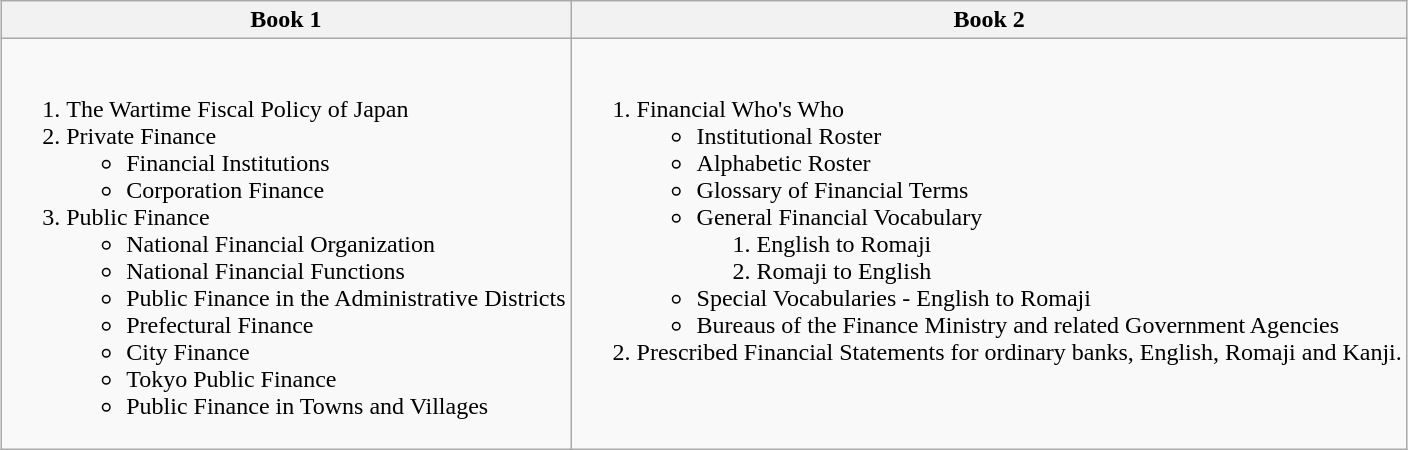<table class="wikitable" style="margin: 1em auto 1em auto;">
<tr>
<th scope="col">Book 1</th>
<th scope="col">Book 2</th>
</tr>
<tr>
<td valign="top"><br><ol><li>The Wartime Fiscal Policy of Japan</li><li>Private Finance<ul><li>Financial Institutions</li><li>Corporation Finance</li></ul></li><li>Public Finance<ul><li>National Financial Organization</li><li>National Financial Functions</li><li>Public Finance in the Administrative Districts</li><li>Prefectural Finance</li><li>City Finance</li><li>Tokyo Public Finance</li><li>Public Finance in Towns and Villages</li></ul></li></ol></td>
<td valign="top"><br><ol><li>Financial Who's Who<ul><li>Institutional Roster</li><li>Alphabetic Roster</li><li>Glossary of Financial Terms</li><li>General Financial Vocabulary<ol><li>English to Romaji</li><li>Romaji to English</li></ol></li><li>Special Vocabularies - English to Romaji</li><li>Bureaus of the Finance Ministry and related Government Agencies</li></ul></li><li>Prescribed Financial Statements for ordinary banks, English, Romaji and Kanji.</li></ol></td>
</tr>
</table>
